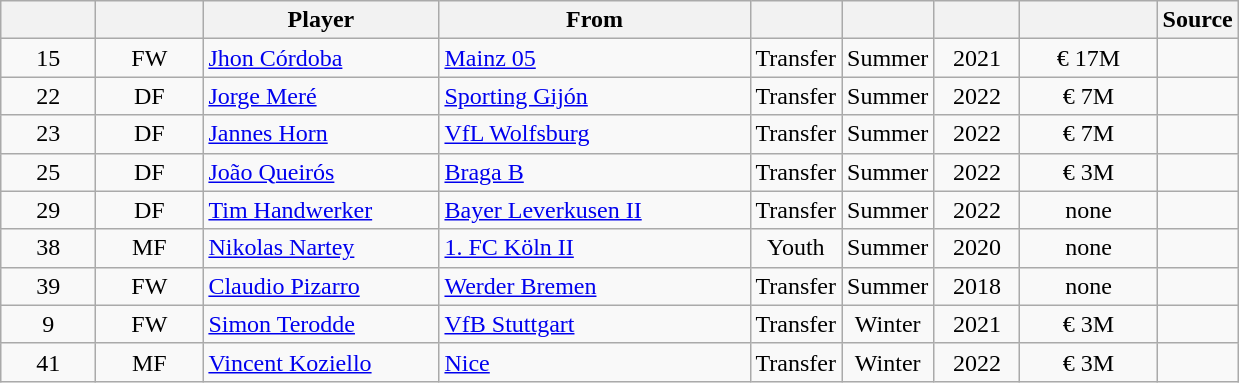<table class="wikitable" style="text-align:center;">
<tr>
<th style="width:56px;"></th>
<th style="width:64px;"></th>
<th style="width:150px;">Player</th>
<th style="width:200px;">From</th>
<th></th>
<th></th>
<th style="width:50px;"></th>
<th style="width:84px;"></th>
<th>Source</th>
</tr>
<tr>
<td>15</td>
<td>FW</td>
<td align="left"> <a href='#'>Jhon Córdoba</a></td>
<td style="text-align:left"> <a href='#'>Mainz 05</a></td>
<td>Transfer</td>
<td>Summer</td>
<td>2021</td>
<td>€ 17M</td>
<td></td>
</tr>
<tr>
<td>22</td>
<td>DF</td>
<td align="left"> <a href='#'>Jorge Meré</a></td>
<td style="text-align:left"> <a href='#'>Sporting Gijón</a></td>
<td>Transfer</td>
<td>Summer</td>
<td>2022</td>
<td>€ 7M</td>
<td></td>
</tr>
<tr>
<td>23</td>
<td>DF</td>
<td align="left"> <a href='#'>Jannes Horn</a></td>
<td style="text-align:left"> <a href='#'>VfL Wolfsburg</a></td>
<td>Transfer</td>
<td>Summer</td>
<td>2022</td>
<td>€ 7M</td>
<td></td>
</tr>
<tr>
<td>25</td>
<td>DF</td>
<td align="left"> <a href='#'>João Queirós</a></td>
<td style="text-align:left"> <a href='#'>Braga B</a></td>
<td>Transfer</td>
<td>Summer</td>
<td>2022</td>
<td>€ 3M</td>
<td></td>
</tr>
<tr>
<td>29</td>
<td>DF</td>
<td align="left"> <a href='#'>Tim Handwerker</a></td>
<td style="text-align:left"> <a href='#'>Bayer Leverkusen II</a></td>
<td>Transfer</td>
<td>Summer</td>
<td>2022</td>
<td>none</td>
<td></td>
</tr>
<tr>
<td>38</td>
<td>MF</td>
<td align="left"> <a href='#'>Nikolas Nartey</a></td>
<td style="text-align:left"> <a href='#'>1. FC Köln II</a></td>
<td>Youth</td>
<td>Summer</td>
<td>2020</td>
<td>none</td>
<td></td>
</tr>
<tr>
<td>39</td>
<td>FW</td>
<td align="left"> <a href='#'>Claudio Pizarro</a></td>
<td style="text-align:left"> <a href='#'>Werder Bremen</a></td>
<td>Transfer</td>
<td>Summer</td>
<td>2018</td>
<td>none</td>
<td></td>
</tr>
<tr>
<td>9</td>
<td>FW</td>
<td align="left"> <a href='#'>Simon Terodde</a></td>
<td style="text-align:left"> <a href='#'>VfB Stuttgart</a></td>
<td>Transfer</td>
<td>Winter</td>
<td>2021</td>
<td>€ 3M</td>
<td></td>
</tr>
<tr>
<td>41</td>
<td>MF</td>
<td align="left"> <a href='#'>Vincent Koziello</a></td>
<td style="text-align:left"> <a href='#'>Nice</a></td>
<td>Transfer</td>
<td>Winter</td>
<td>2022</td>
<td>€ 3M</td>
<td></td>
</tr>
</table>
